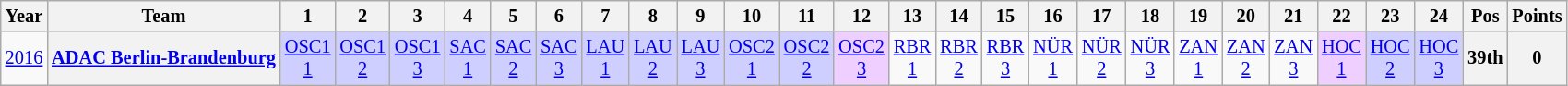<table class="wikitable" style="text-align:center; font-size:85%">
<tr>
<th>Year</th>
<th>Team</th>
<th>1</th>
<th>2</th>
<th>3</th>
<th>4</th>
<th>5</th>
<th>6</th>
<th>7</th>
<th>8</th>
<th>9</th>
<th>10</th>
<th>11</th>
<th>12</th>
<th>13</th>
<th>14</th>
<th>15</th>
<th>16</th>
<th>17</th>
<th>18</th>
<th>19</th>
<th>20</th>
<th>21</th>
<th>22</th>
<th>23</th>
<th>24</th>
<th>Pos</th>
<th>Points</th>
</tr>
<tr>
<td><a href='#'>2016</a></td>
<th nowrap><a href='#'>ADAC Berlin-Brandenburg</a></th>
<td style="background:#CFCFFF;"><a href='#'>OSC1<br>1</a><br></td>
<td style="background:#CFCFFF;"><a href='#'>OSC1<br>2</a><br></td>
<td style="background:#CFCFFF;"><a href='#'>OSC1<br>3</a><br></td>
<td style="background:#CFCFFF;"><a href='#'>SAC<br>1</a><br></td>
<td style="background:#CFCFFF;"><a href='#'>SAC<br>2</a><br></td>
<td style="background:#CFCFFF;"><a href='#'>SAC<br>3</a><br></td>
<td style="background:#CFCFFF;"><a href='#'>LAU<br>1</a><br></td>
<td style="background:#CFCFFF;"><a href='#'>LAU<br>2</a><br></td>
<td style="background:#CFCFFF;"><a href='#'>LAU<br>3</a><br></td>
<td style="background:#CFCFFF;"><a href='#'>OSC2<br>1</a><br></td>
<td style="background:#CFCFFF;"><a href='#'>OSC2<br>2</a><br></td>
<td style="background:#EFCFFF;"><a href='#'>OSC2<br>3</a><br></td>
<td><a href='#'>RBR<br>1</a></td>
<td><a href='#'>RBR<br>2</a></td>
<td><a href='#'>RBR<br>3</a></td>
<td><a href='#'>NÜR<br>1</a></td>
<td><a href='#'>NÜR<br>2</a></td>
<td><a href='#'>NÜR<br>3</a></td>
<td><a href='#'>ZAN<br>1</a></td>
<td><a href='#'>ZAN<br>2</a></td>
<td><a href='#'>ZAN<br>3</a></td>
<td style="background:#EFCFFF;"><a href='#'>HOC<br>1</a><br></td>
<td style="background:#CFCFFF;"><a href='#'>HOC<br>2</a><br></td>
<td style="background:#CFCFFF;"><a href='#'>HOC<br>3</a><br></td>
<th>39th</th>
<th>0</th>
</tr>
</table>
